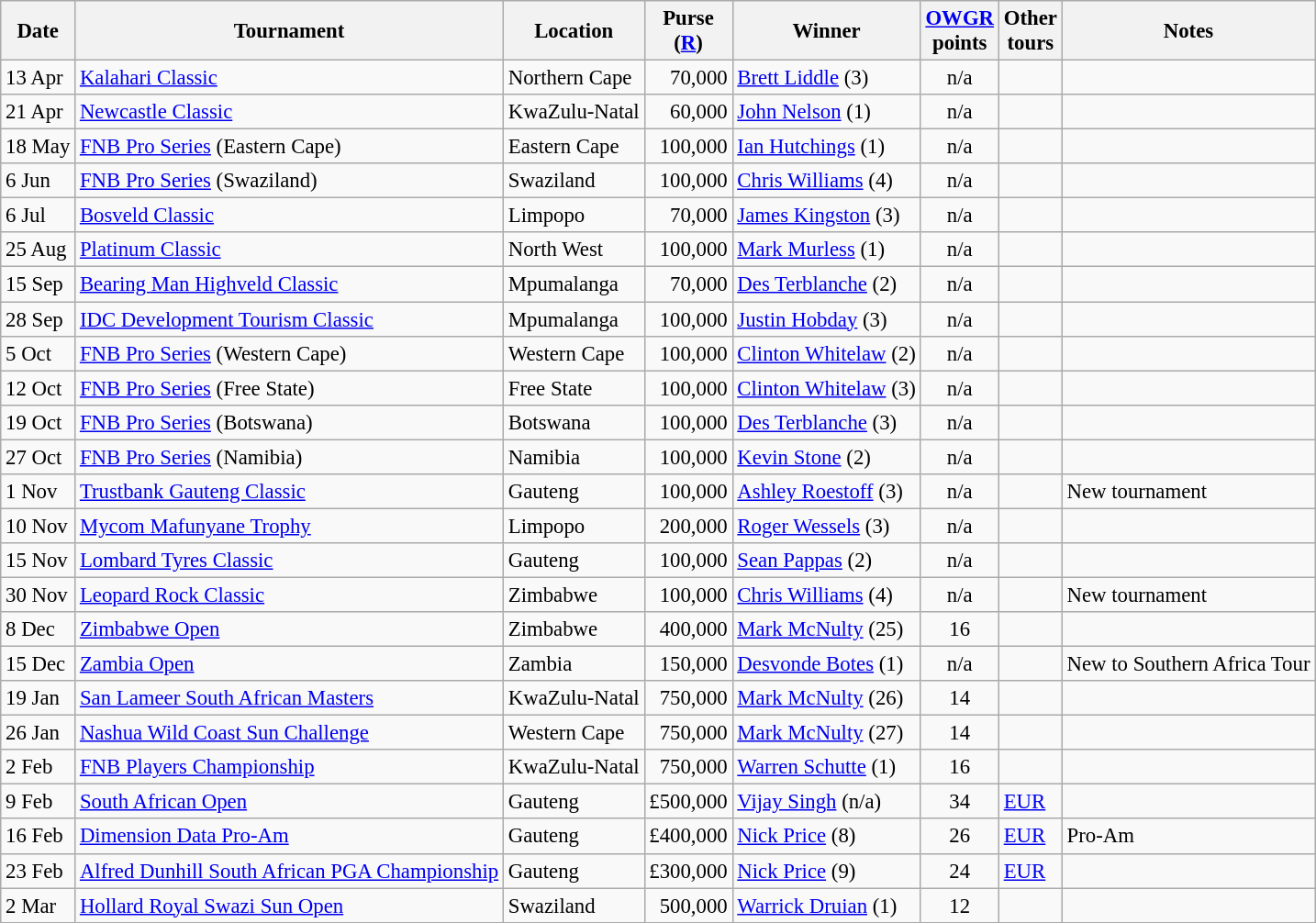<table class="wikitable" style="font-size:95%">
<tr>
<th>Date</th>
<th>Tournament</th>
<th>Location</th>
<th>Purse<br>(<a href='#'>R</a>)</th>
<th>Winner</th>
<th><a href='#'>OWGR</a><br>points</th>
<th>Other<br>tours</th>
<th>Notes</th>
</tr>
<tr>
<td>13 Apr</td>
<td><a href='#'>Kalahari Classic</a></td>
<td>Northern Cape</td>
<td align=right>70,000</td>
<td> <a href='#'>Brett Liddle</a> (3)</td>
<td align=center>n/a</td>
<td></td>
<td></td>
</tr>
<tr>
<td>21 Apr</td>
<td><a href='#'>Newcastle Classic</a></td>
<td>KwaZulu-Natal</td>
<td align=right>60,000</td>
<td> <a href='#'>John Nelson</a> (1)</td>
<td align=center>n/a</td>
<td></td>
<td></td>
</tr>
<tr>
<td>18 May</td>
<td><a href='#'>FNB Pro Series</a> (Eastern Cape)</td>
<td>Eastern Cape</td>
<td align=right>100,000</td>
<td> <a href='#'>Ian Hutchings</a> (1)</td>
<td align=center>n/a</td>
<td></td>
<td></td>
</tr>
<tr>
<td>6 Jun</td>
<td><a href='#'>FNB Pro Series</a> (Swaziland)</td>
<td>Swaziland</td>
<td align=right>100,000</td>
<td> <a href='#'>Chris Williams</a> (4)</td>
<td align=center>n/a</td>
<td></td>
<td></td>
</tr>
<tr>
<td>6 Jul</td>
<td><a href='#'>Bosveld Classic</a></td>
<td>Limpopo</td>
<td align=right>70,000</td>
<td> <a href='#'>James Kingston</a> (3)</td>
<td align=center>n/a</td>
<td></td>
<td></td>
</tr>
<tr>
<td>25 Aug</td>
<td><a href='#'>Platinum Classic</a></td>
<td>North West</td>
<td align=right>100,000</td>
<td> <a href='#'>Mark Murless</a> (1)</td>
<td align=center>n/a</td>
<td></td>
<td></td>
</tr>
<tr>
<td>15 Sep</td>
<td><a href='#'>Bearing Man Highveld Classic</a></td>
<td>Mpumalanga</td>
<td align=right>70,000</td>
<td> <a href='#'>Des Terblanche</a> (2)</td>
<td align=center>n/a</td>
<td></td>
<td></td>
</tr>
<tr>
<td>28 Sep</td>
<td><a href='#'>IDC Development Tourism Classic</a></td>
<td>Mpumalanga</td>
<td align=right>100,000</td>
<td> <a href='#'>Justin Hobday</a> (3)</td>
<td align=center>n/a</td>
<td></td>
<td></td>
</tr>
<tr>
<td>5 Oct</td>
<td><a href='#'>FNB Pro Series</a> (Western Cape)</td>
<td>Western Cape</td>
<td align=right>100,000</td>
<td> <a href='#'>Clinton Whitelaw</a> (2)</td>
<td align=center>n/a</td>
<td></td>
<td></td>
</tr>
<tr>
<td>12 Oct</td>
<td><a href='#'>FNB Pro Series</a> (Free State)</td>
<td>Free State</td>
<td align=right>100,000</td>
<td> <a href='#'>Clinton Whitelaw</a> (3)</td>
<td align=center>n/a</td>
<td></td>
<td></td>
</tr>
<tr>
<td>19 Oct</td>
<td><a href='#'>FNB Pro Series</a> (Botswana)</td>
<td>Botswana</td>
<td align=right>100,000</td>
<td> <a href='#'>Des Terblanche</a> (3)</td>
<td align=center>n/a</td>
<td></td>
<td></td>
</tr>
<tr>
<td>27 Oct</td>
<td><a href='#'>FNB Pro Series</a> (Namibia)</td>
<td>Namibia</td>
<td align=right>100,000</td>
<td> <a href='#'>Kevin Stone</a> (2)</td>
<td align=center>n/a</td>
<td></td>
<td></td>
</tr>
<tr>
<td>1 Nov</td>
<td><a href='#'>Trustbank Gauteng Classic</a></td>
<td>Gauteng</td>
<td align=right>100,000</td>
<td> <a href='#'>Ashley Roestoff</a> (3)</td>
<td align=center>n/a</td>
<td></td>
<td>New tournament</td>
</tr>
<tr>
<td>10 Nov</td>
<td><a href='#'>Mycom Mafunyane Trophy</a></td>
<td>Limpopo</td>
<td align=right>200,000</td>
<td> <a href='#'>Roger Wessels</a> (3)</td>
<td align=center>n/a</td>
<td></td>
<td></td>
</tr>
<tr>
<td>15 Nov</td>
<td><a href='#'>Lombard Tyres Classic</a></td>
<td>Gauteng</td>
<td align=right>100,000</td>
<td> <a href='#'>Sean Pappas</a> (2)</td>
<td align=center>n/a</td>
<td></td>
<td></td>
</tr>
<tr>
<td>30 Nov</td>
<td><a href='#'>Leopard Rock Classic</a></td>
<td>Zimbabwe</td>
<td align=right>100,000</td>
<td> <a href='#'>Chris Williams</a> (4)</td>
<td align=center>n/a</td>
<td></td>
<td>New tournament</td>
</tr>
<tr>
<td>8 Dec</td>
<td><a href='#'>Zimbabwe Open</a></td>
<td>Zimbabwe</td>
<td align=right>400,000</td>
<td> <a href='#'>Mark McNulty</a> (25)</td>
<td align=center>16</td>
<td></td>
<td></td>
</tr>
<tr>
<td>15 Dec</td>
<td><a href='#'>Zambia Open</a></td>
<td>Zambia</td>
<td align=right>150,000</td>
<td> <a href='#'>Desvonde Botes</a> (1)</td>
<td align=center>n/a</td>
<td></td>
<td>New to Southern Africa Tour</td>
</tr>
<tr>
<td>19 Jan</td>
<td><a href='#'>San Lameer South African Masters</a></td>
<td>KwaZulu-Natal</td>
<td align=right>750,000</td>
<td> <a href='#'>Mark McNulty</a> (26)</td>
<td align=center>14</td>
<td></td>
<td></td>
</tr>
<tr>
<td>26 Jan</td>
<td><a href='#'>Nashua Wild Coast Sun Challenge</a></td>
<td>Western Cape</td>
<td align=right>750,000</td>
<td> <a href='#'>Mark McNulty</a> (27)</td>
<td align=center>14</td>
<td></td>
<td></td>
</tr>
<tr>
<td>2 Feb</td>
<td><a href='#'>FNB Players Championship</a></td>
<td>KwaZulu-Natal</td>
<td align=right>750,000</td>
<td> <a href='#'>Warren Schutte</a> (1)</td>
<td align=center>16</td>
<td></td>
<td></td>
</tr>
<tr>
<td>9 Feb</td>
<td><a href='#'>South African Open</a></td>
<td>Gauteng</td>
<td align=right>£500,000</td>
<td> <a href='#'>Vijay Singh</a> (n/a)</td>
<td align=center>34</td>
<td><a href='#'>EUR</a></td>
<td></td>
</tr>
<tr>
<td>16 Feb</td>
<td><a href='#'>Dimension Data Pro-Am</a></td>
<td>Gauteng</td>
<td align=right>£400,000</td>
<td> <a href='#'>Nick Price</a> (8)</td>
<td align=center>26</td>
<td><a href='#'>EUR</a></td>
<td>Pro-Am</td>
</tr>
<tr>
<td>23 Feb</td>
<td><a href='#'>Alfred Dunhill South African PGA Championship</a></td>
<td>Gauteng</td>
<td align=right>£300,000</td>
<td> <a href='#'>Nick Price</a> (9)</td>
<td align=center>24</td>
<td><a href='#'>EUR</a></td>
<td></td>
</tr>
<tr>
<td>2 Mar</td>
<td><a href='#'>Hollard Royal Swazi Sun Open</a></td>
<td>Swaziland</td>
<td align=right>500,000</td>
<td> <a href='#'>Warrick Druian</a> (1)</td>
<td align=center>12</td>
<td></td>
<td></td>
</tr>
</table>
